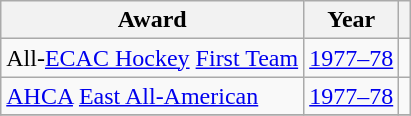<table class="wikitable">
<tr>
<th>Award</th>
<th>Year</th>
<th></th>
</tr>
<tr>
<td>All-<a href='#'>ECAC Hockey</a> <a href='#'>First Team</a></td>
<td><a href='#'>1977–78</a></td>
<td></td>
</tr>
<tr>
<td><a href='#'>AHCA</a> <a href='#'>East All-American</a></td>
<td><a href='#'>1977–78</a></td>
<td></td>
</tr>
<tr>
</tr>
</table>
